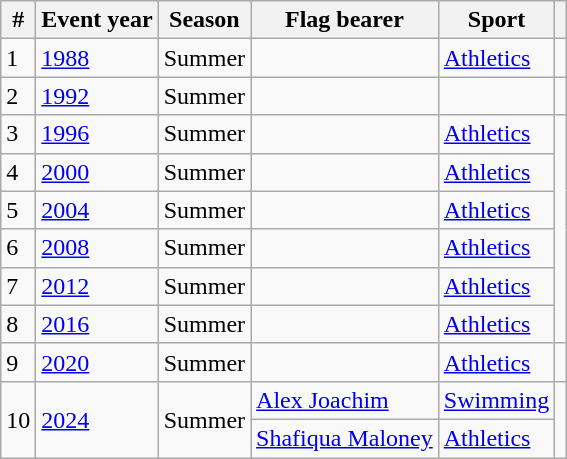<table class="wikitable sortable">
<tr>
<th>#</th>
<th>Event year</th>
<th>Season</th>
<th>Flag bearer</th>
<th>Sport</th>
<th></th>
</tr>
<tr>
<td>1</td>
<td><a href='#'>1988</a></td>
<td>Summer</td>
<td></td>
<td><a href='#'>Athletics</a></td>
<td></td>
</tr>
<tr>
<td>2</td>
<td><a href='#'>1992</a></td>
<td>Summer</td>
<td></td>
<td></td>
<td></td>
</tr>
<tr>
<td>3</td>
<td><a href='#'>1996</a></td>
<td>Summer</td>
<td></td>
<td><a href='#'>Athletics</a></td>
<td rowspan=6></td>
</tr>
<tr>
<td>4</td>
<td><a href='#'>2000</a></td>
<td>Summer</td>
<td></td>
<td><a href='#'>Athletics</a></td>
</tr>
<tr>
<td>5</td>
<td><a href='#'>2004</a></td>
<td>Summer</td>
<td></td>
<td><a href='#'>Athletics</a></td>
</tr>
<tr>
<td>6</td>
<td><a href='#'>2008</a></td>
<td>Summer</td>
<td></td>
<td><a href='#'>Athletics</a></td>
</tr>
<tr>
<td>7</td>
<td><a href='#'>2012</a></td>
<td>Summer</td>
<td></td>
<td><a href='#'>Athletics</a></td>
</tr>
<tr>
<td>8</td>
<td><a href='#'>2016</a></td>
<td>Summer</td>
<td></td>
<td><a href='#'>Athletics</a></td>
</tr>
<tr>
<td>9</td>
<td><a href='#'>2020</a></td>
<td>Summer</td>
<td></td>
<td><a href='#'>Athletics</a></td>
<td></td>
</tr>
<tr>
<td rowspan=2>10</td>
<td rowspan=2><a href='#'>2024</a></td>
<td rowspan=2>Summer</td>
<td><a href='#'>Alex Joachim</a></td>
<td><a href='#'>Swimming</a></td>
<td rowspan=2></td>
</tr>
<tr>
<td><a href='#'>Shafiqua Maloney</a></td>
<td><a href='#'>Athletics</a></td>
</tr>
</table>
